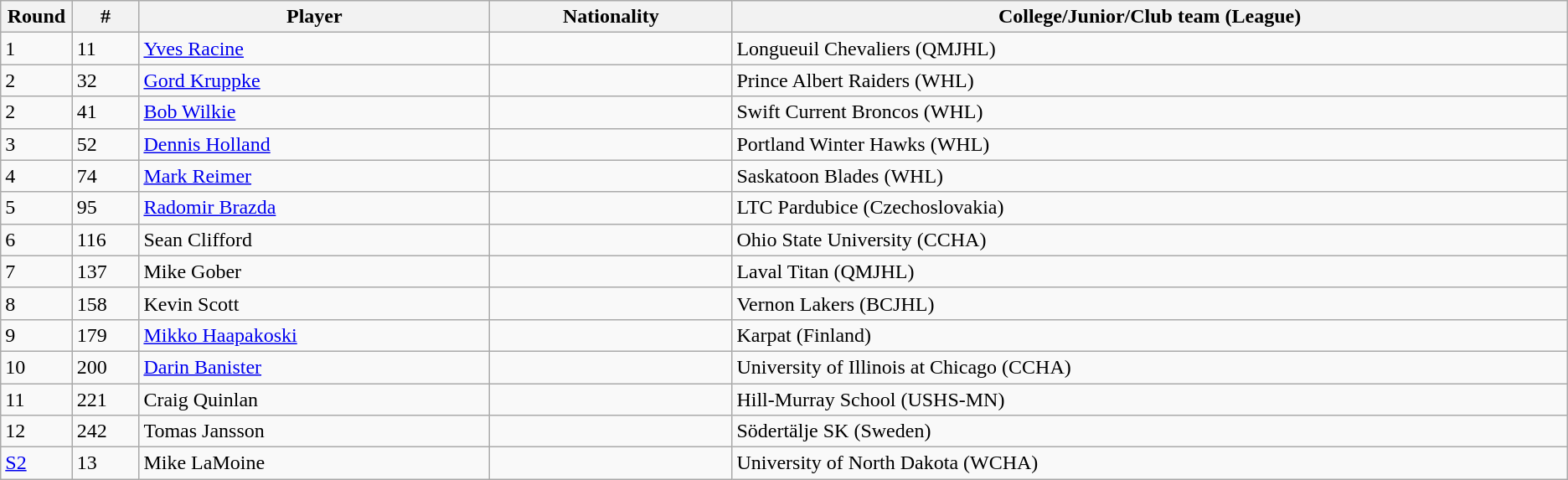<table class="wikitable">
<tr align="center">
<th bgcolor="#DDDDFF" width="4.0%">Round</th>
<th bgcolor="#DDDDFF" width="4.0%">#</th>
<th bgcolor="#DDDDFF" width="21.0%">Player</th>
<th bgcolor="#DDDDFF" width="14.5%">Nationality</th>
<th bgcolor="#DDDDFF" width="50.0%">College/Junior/Club team (League)</th>
</tr>
<tr>
<td>1</td>
<td>11</td>
<td><a href='#'>Yves Racine</a></td>
<td></td>
<td>Longueuil Chevaliers (QMJHL)</td>
</tr>
<tr>
<td>2</td>
<td>32</td>
<td><a href='#'>Gord Kruppke</a></td>
<td></td>
<td>Prince Albert Raiders (WHL)</td>
</tr>
<tr>
<td>2</td>
<td>41</td>
<td><a href='#'>Bob Wilkie</a></td>
<td></td>
<td>Swift Current Broncos (WHL)</td>
</tr>
<tr>
<td>3</td>
<td>52</td>
<td><a href='#'>Dennis Holland</a></td>
<td></td>
<td>Portland Winter Hawks (WHL)</td>
</tr>
<tr>
<td>4</td>
<td>74</td>
<td><a href='#'>Mark Reimer</a></td>
<td></td>
<td>Saskatoon Blades (WHL)</td>
</tr>
<tr>
<td>5</td>
<td>95</td>
<td><a href='#'>Radomir Brazda</a></td>
<td></td>
<td>LTC Pardubice (Czechoslovakia)</td>
</tr>
<tr>
<td>6</td>
<td>116</td>
<td>Sean Clifford</td>
<td></td>
<td>Ohio State University (CCHA)</td>
</tr>
<tr>
<td>7</td>
<td>137</td>
<td>Mike Gober</td>
<td></td>
<td>Laval Titan (QMJHL)</td>
</tr>
<tr>
<td>8</td>
<td>158</td>
<td>Kevin Scott</td>
<td></td>
<td>Vernon Lakers (BCJHL)</td>
</tr>
<tr>
<td>9</td>
<td>179</td>
<td><a href='#'>Mikko Haapakoski</a></td>
<td></td>
<td>Karpat (Finland)</td>
</tr>
<tr>
<td>10</td>
<td>200</td>
<td><a href='#'>Darin Banister</a></td>
<td></td>
<td>University of Illinois at Chicago (CCHA)</td>
</tr>
<tr>
<td>11</td>
<td>221</td>
<td>Craig Quinlan</td>
<td></td>
<td>Hill-Murray School (USHS-MN)</td>
</tr>
<tr>
<td>12</td>
<td>242</td>
<td>Tomas Jansson</td>
<td></td>
<td>Södertälje SK (Sweden)</td>
</tr>
<tr>
<td><a href='#'>S2</a></td>
<td>13</td>
<td>Mike LaMoine</td>
<td></td>
<td>University of North Dakota (WCHA)</td>
</tr>
</table>
